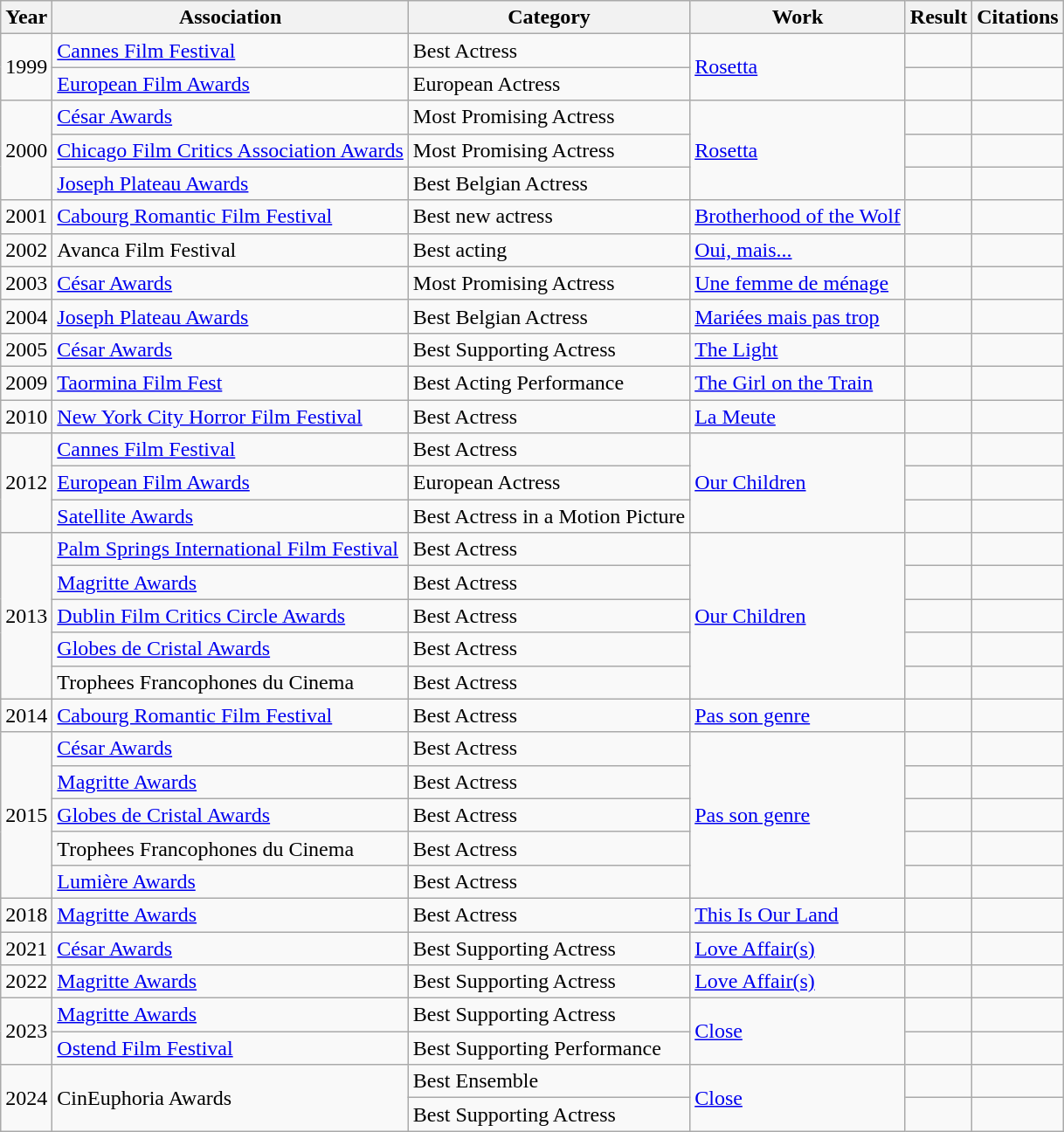<table class="wikitable sortable">
<tr>
<th>Year</th>
<th>Association</th>
<th>Category</th>
<th>Work</th>
<th>Result</th>
<th>Citations</th>
</tr>
<tr>
<td rowspan="2">1999</td>
<td><a href='#'>Cannes Film Festival</a></td>
<td>Best Actress</td>
<td rowspan="2"><a href='#'>Rosetta</a></td>
<td></td>
<td></td>
</tr>
<tr>
<td><a href='#'>European Film Awards</a></td>
<td>European Actress</td>
<td></td>
<td></td>
</tr>
<tr>
<td rowspan="3">2000</td>
<td><a href='#'>César Awards</a></td>
<td>Most Promising Actress</td>
<td rowspan="3"><a href='#'>Rosetta</a></td>
<td></td>
<td></td>
</tr>
<tr>
<td><a href='#'>Chicago Film Critics Association Awards</a></td>
<td>Most Promising Actress</td>
<td></td>
<td></td>
</tr>
<tr>
<td><a href='#'>Joseph Plateau Awards</a></td>
<td>Best Belgian Actress</td>
<td></td>
<td></td>
</tr>
<tr>
<td>2001</td>
<td><a href='#'>Cabourg Romantic Film Festival</a></td>
<td>Best new actress</td>
<td><a href='#'>Brotherhood of the Wolf</a></td>
<td></td>
<td></td>
</tr>
<tr>
<td>2002</td>
<td>Avanca Film Festival</td>
<td>Best acting</td>
<td><a href='#'>Oui, mais...</a></td>
<td></td>
<td></td>
</tr>
<tr>
<td>2003</td>
<td><a href='#'>César Awards</a></td>
<td>Most Promising Actress</td>
<td><a href='#'>Une femme de ménage</a></td>
<td></td>
<td></td>
</tr>
<tr>
<td>2004</td>
<td><a href='#'>Joseph Plateau Awards</a></td>
<td>Best Belgian Actress</td>
<td><a href='#'>Mariées mais pas trop</a></td>
<td></td>
<td></td>
</tr>
<tr>
<td>2005</td>
<td><a href='#'>César Awards</a></td>
<td>Best Supporting Actress</td>
<td><a href='#'>The Light</a></td>
<td></td>
<td></td>
</tr>
<tr>
<td>2009</td>
<td><a href='#'>Taormina Film Fest</a></td>
<td>Best Acting Performance</td>
<td><a href='#'>The Girl on the Train</a></td>
<td></td>
<td></td>
</tr>
<tr>
<td>2010</td>
<td><a href='#'>New York City Horror Film Festival</a></td>
<td>Best Actress</td>
<td><a href='#'>La Meute</a></td>
<td></td>
<td></td>
</tr>
<tr>
<td rowspan="3">2012</td>
<td><a href='#'>Cannes Film Festival</a></td>
<td>Best Actress</td>
<td rowspan="3"><a href='#'>Our Children</a></td>
<td></td>
<td></td>
</tr>
<tr>
<td><a href='#'>European Film Awards</a></td>
<td>European Actress</td>
<td></td>
<td></td>
</tr>
<tr>
<td><a href='#'>Satellite Awards</a></td>
<td>Best Actress in a Motion Picture</td>
<td></td>
<td></td>
</tr>
<tr>
<td rowspan="5">2013</td>
<td><a href='#'>Palm Springs International Film Festival</a></td>
<td>Best Actress</td>
<td rowspan="5"><a href='#'>Our Children</a></td>
<td></td>
<td></td>
</tr>
<tr>
<td><a href='#'>Magritte Awards</a></td>
<td>Best Actress</td>
<td></td>
<td></td>
</tr>
<tr>
<td><a href='#'>Dublin Film Critics Circle Awards</a></td>
<td>Best Actress</td>
<td></td>
<td></td>
</tr>
<tr>
<td><a href='#'>Globes de Cristal Awards</a></td>
<td>Best Actress</td>
<td></td>
</tr>
<tr>
<td>Trophees Francophones du Cinema</td>
<td>Best Actress</td>
<td></td>
<td></td>
</tr>
<tr>
<td>2014</td>
<td><a href='#'>Cabourg Romantic Film Festival</a></td>
<td>Best Actress</td>
<td><a href='#'>Pas son genre</a></td>
<td></td>
<td></td>
</tr>
<tr>
<td rowspan="5">2015</td>
<td><a href='#'>César Awards</a></td>
<td>Best Actress</td>
<td rowspan="5"><a href='#'>Pas son genre</a></td>
<td></td>
<td></td>
</tr>
<tr>
<td><a href='#'>Magritte Awards</a></td>
<td>Best Actress</td>
<td></td>
<td></td>
</tr>
<tr>
<td><a href='#'>Globes de Cristal Awards</a></td>
<td>Best Actress</td>
<td></td>
<td></td>
</tr>
<tr>
<td>Trophees Francophones du Cinema</td>
<td>Best Actress</td>
<td></td>
<td></td>
</tr>
<tr>
<td><a href='#'>Lumière Awards</a></td>
<td>Best Actress</td>
<td></td>
<td></td>
</tr>
<tr>
<td>2018</td>
<td><a href='#'>Magritte Awards</a></td>
<td>Best Actress</td>
<td><a href='#'>This Is Our Land</a></td>
<td></td>
<td></td>
</tr>
<tr>
<td>2021</td>
<td><a href='#'>César Awards</a></td>
<td>Best Supporting Actress</td>
<td><a href='#'>Love Affair(s)</a></td>
<td></td>
<td></td>
</tr>
<tr>
<td>2022</td>
<td><a href='#'>Magritte Awards</a></td>
<td>Best Supporting Actress</td>
<td><a href='#'>Love Affair(s)</a></td>
<td></td>
<td></td>
</tr>
<tr>
<td rowspan="2">2023</td>
<td><a href='#'>Magritte Awards</a></td>
<td>Best Supporting Actress</td>
<td rowspan="2"><a href='#'>Close</a></td>
<td></td>
<td></td>
</tr>
<tr>
<td><a href='#'>Ostend Film Festival</a></td>
<td>Best Supporting Performance</td>
<td></td>
<td></td>
</tr>
<tr>
<td rowspan="2">2024</td>
<td rowspan="2">CinEuphoria Awards</td>
<td>Best Ensemble</td>
<td rowspan="2"><a href='#'>Close</a></td>
<td></td>
<td></td>
</tr>
<tr>
<td>Best Supporting Actress</td>
<td></td>
<td></td>
</tr>
</table>
